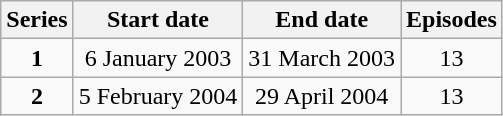<table class="wikitable" style="text-align:center;">
<tr>
<th>Series</th>
<th>Start date</th>
<th>End date</th>
<th>Episodes</th>
</tr>
<tr>
<td><strong>1</strong></td>
<td>6 January 2003</td>
<td>31 March 2003</td>
<td>13</td>
</tr>
<tr>
<td><strong>2</strong></td>
<td>5 February 2004</td>
<td>29 April 2004</td>
<td>13</td>
</tr>
</table>
